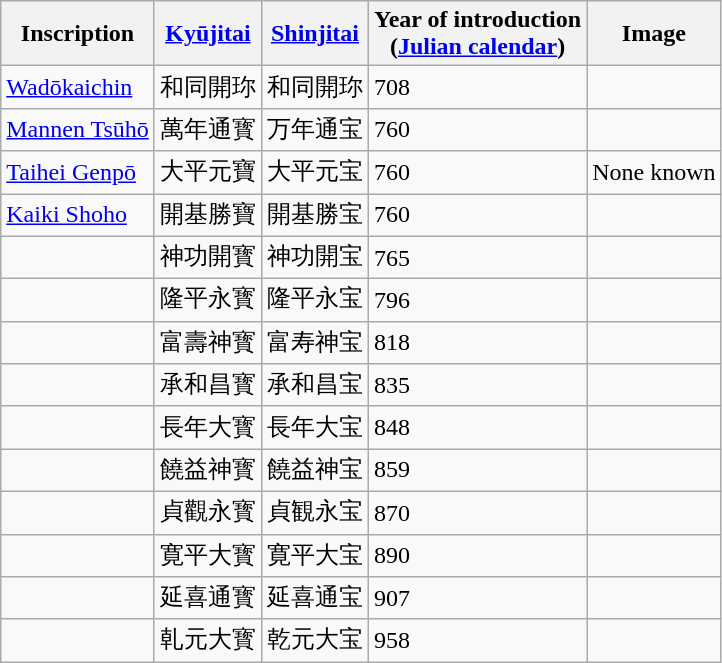<table class="wikitable">
<tr>
<th>Inscription</th>
<th><a href='#'>Kyūjitai</a></th>
<th><a href='#'>Shinjitai</a></th>
<th>Year of introduction<br>(<a href='#'>Julian calendar</a>)</th>
<th>Image</th>
</tr>
<tr>
<td><a href='#'>Wadōkaichin</a></td>
<td>和同開珎</td>
<td>和同開珎</td>
<td>708</td>
<td></td>
</tr>
<tr>
<td><a href='#'>Mannen Tsūhō</a></td>
<td>萬年通寳</td>
<td>万年通宝</td>
<td>760</td>
<td></td>
</tr>
<tr>
<td><a href='#'>Taihei Genpō</a></td>
<td>大平元寶</td>
<td>大平元宝</td>
<td>760</td>
<td>None known</td>
</tr>
<tr>
<td><a href='#'>Kaiki Shoho</a></td>
<td>開基勝寶</td>
<td>開基勝宝</td>
<td>760</td>
<td></td>
</tr>
<tr>
<td></td>
<td>神功開寳</td>
<td>神功開宝</td>
<td>765</td>
<td></td>
</tr>
<tr>
<td></td>
<td>隆平永寳</td>
<td>隆平永宝</td>
<td>796</td>
<td></td>
</tr>
<tr>
<td></td>
<td>富壽神寳</td>
<td>富寿神宝</td>
<td>818</td>
<td></td>
</tr>
<tr>
<td></td>
<td>承和昌寳</td>
<td>承和昌宝</td>
<td>835</td>
<td></td>
</tr>
<tr>
<td></td>
<td>長年大寳</td>
<td>長年大宝</td>
<td>848</td>
<td></td>
</tr>
<tr>
<td></td>
<td>饒益神寳</td>
<td>饒益神宝</td>
<td>859</td>
<td></td>
</tr>
<tr>
<td></td>
<td>貞觀永寳</td>
<td>貞観永宝</td>
<td>870</td>
<td></td>
</tr>
<tr>
<td></td>
<td>寛平大寳</td>
<td>寛平大宝</td>
<td>890</td>
<td></td>
</tr>
<tr>
<td></td>
<td>延喜通寳</td>
<td>延喜通宝</td>
<td>907</td>
<td></td>
</tr>
<tr>
<td></td>
<td>乹元大寳</td>
<td>乾元大宝</td>
<td>958</td>
<td></td>
</tr>
</table>
